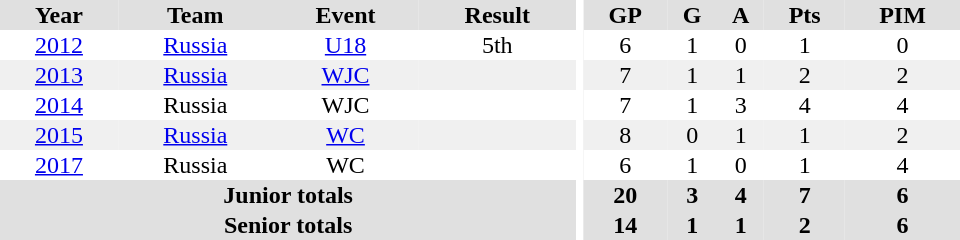<table border="0" cellpadding="1" cellspacing="0" ID="Table3" style="text-align:center; width:40em">
<tr ALIGN="center" bgcolor="#e0e0e0">
<th>Year</th>
<th>Team</th>
<th>Event</th>
<th>Result</th>
<th rowspan="99" bgcolor="#ffffff"></th>
<th>GP</th>
<th>G</th>
<th>A</th>
<th>Pts</th>
<th>PIM</th>
</tr>
<tr>
<td><a href='#'>2012</a></td>
<td><a href='#'>Russia</a></td>
<td><a href='#'>U18</a></td>
<td>5th</td>
<td>6</td>
<td>1</td>
<td>0</td>
<td>1</td>
<td>0</td>
</tr>
<tr bgcolor="#f0f0f0">
<td><a href='#'>2013</a></td>
<td><a href='#'>Russia</a></td>
<td><a href='#'>WJC</a></td>
<td></td>
<td>7</td>
<td>1</td>
<td>1</td>
<td>2</td>
<td>2</td>
</tr>
<tr>
<td><a href='#'>2014</a></td>
<td>Russia</td>
<td>WJC</td>
<td></td>
<td>7</td>
<td>1</td>
<td>3</td>
<td>4</td>
<td>4</td>
</tr>
<tr bgcolor="#f0f0f0">
<td><a href='#'>2015</a></td>
<td><a href='#'>Russia</a></td>
<td><a href='#'>WC</a></td>
<td></td>
<td>8</td>
<td>0</td>
<td>1</td>
<td>1</td>
<td>2</td>
</tr>
<tr>
<td><a href='#'>2017</a></td>
<td>Russia</td>
<td>WC</td>
<td></td>
<td>6</td>
<td>1</td>
<td>0</td>
<td>1</td>
<td>4</td>
</tr>
<tr bgcolor="#e0e0e0">
<th colspan="4">Junior totals</th>
<th>20</th>
<th>3</th>
<th>4</th>
<th>7</th>
<th>6</th>
</tr>
<tr bgcolor="#e0e0e0">
<th colspan="4">Senior totals</th>
<th>14</th>
<th>1</th>
<th>1</th>
<th>2</th>
<th>6</th>
</tr>
</table>
